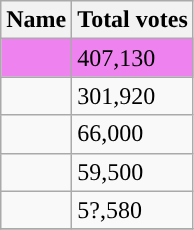<table class="wikitable" style="width: auto">
<tr>
<th>Name</th>
<th>Total votes</th>
</tr>
<tr style="background:violet">
<td></td>
<td>407,130</td>
</tr>
<tr>
<td></td>
<td>301,920</td>
</tr>
<tr>
<td></td>
<td>66,000</td>
</tr>
<tr>
<td></td>
<td>59,500</td>
</tr>
<tr>
<td></td>
<td>5?,580</td>
</tr>
<tr>
</tr>
</table>
